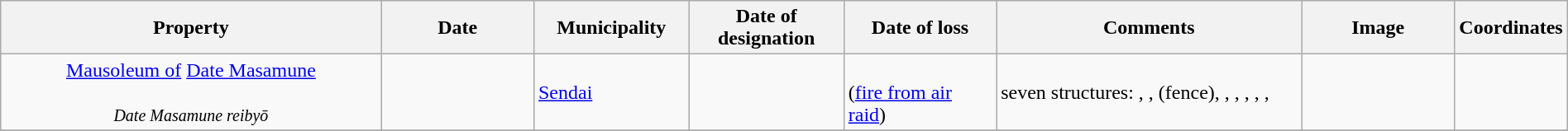<table class="wikitable sortable"  style="width:100%;">
<tr>
<th width="25%" align="left">Property</th>
<th width="10%" align="left">Date</th>
<th width="10%" align="left">Municipality</th>
<th width="10%" align="left">Date of designation</th>
<th width="10%" align="left">Date of loss</th>
<th width="20%" align="left" class="unsortable">Comments</th>
<th width="10%" align="left" class="unsortable">Image</th>
<th width="5%" align="left" class="unsortable">Coordinates</th>
</tr>
<tr>
<td align="center"><a href='#'>Mausoleum of</a> <a href='#'>Date Masamune</a><br><br><small><em>Date Masamune reibyō</em></small></td>
<td></td>
<td><a href='#'>Sendai</a></td>
<td></td>
<td><br>(<a href='#'>fire from air raid</a>)</td>
<td>seven structures: , ,  (fence), , , , , , </td>
<td></td>
<td></td>
</tr>
<tr>
</tr>
</table>
